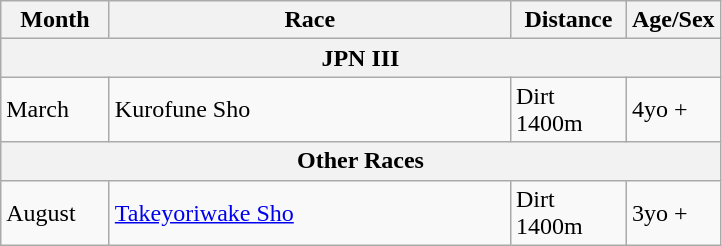<table class=wikitable>
<tr>
<th style="width:65px"><strong>Month</strong></th>
<th style="width:260px"><strong>Race</strong></th>
<th style="width:70px"><strong>Distance</strong></th>
<th><strong>Age/Sex</strong></th>
</tr>
<tr>
<th colspan="4">JPN III</th>
</tr>
<tr>
<td>March</td>
<td>Kurofune Sho</td>
<td>Dirt 1400m</td>
<td>4yo +</td>
</tr>
<tr>
<th colspan="4">Other Races</th>
</tr>
<tr>
<td>August</td>
<td><a href='#'>Takeyoriwake Sho</a></td>
<td>Dirt 1400m</td>
<td>3yo +</td>
</tr>
</table>
